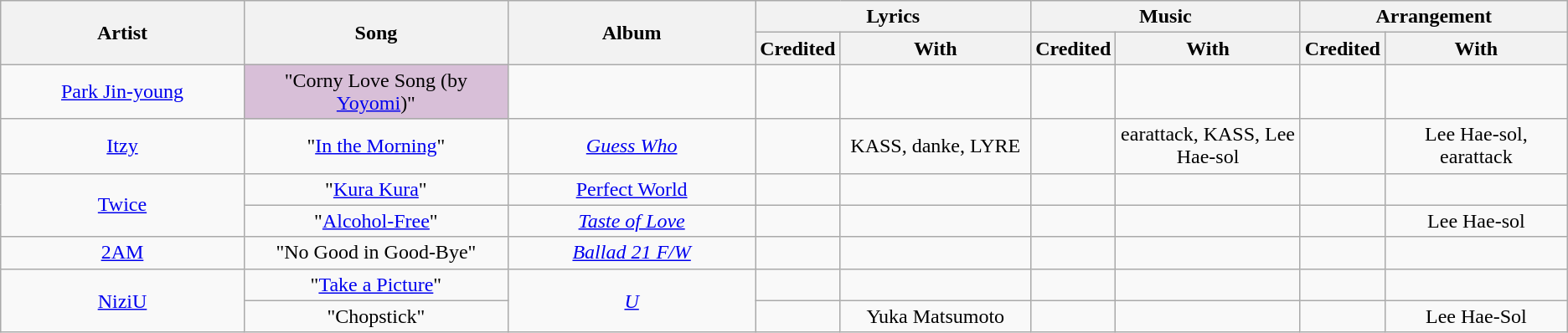<table class="wikitable plainrowheaders" style="text-align:center;">
<tr>
<th rowspan="2" width="300px">Artist</th>
<th rowspan="2" width="300px">Song</th>
<th rowspan="2" width="300px">Album</th>
<th colspan="2">Lyrics</th>
<th colspan="2">Music</th>
<th colspan="2">Arrangement</th>
</tr>
<tr>
<th width="50px">Credited</th>
<th width="200px">With</th>
<th width="50px">Credited</th>
<th width="200px">With</th>
<th width="50px">Credited</th>
<th width="200px">With</th>
</tr>
<tr>
<td><a href='#'>Park Jin-young</a></td>
<td style="background-color:#D8BFD8">"Corny Love Song (by <a href='#'>Yoyomi</a>)"</td>
<td></td>
<td></td>
<td></td>
<td></td>
<td></td>
<td></td>
<td></td>
</tr>
<tr>
<td><a href='#'>Itzy</a></td>
<td>"<a href='#'>In the Morning</a>"</td>
<td><em><a href='#'>Guess Who</a></em></td>
<td></td>
<td>KASS, danke, LYRE</td>
<td></td>
<td>earattack, KASS, Lee Hae-sol</td>
<td></td>
<td>Lee Hae-sol, earattack</td>
</tr>
<tr>
<td rowspan="2"><a href='#'>Twice</a></td>
<td>"<a href='#'>Kura Kura</a>"</td>
<td><a href='#'>Perfect World</a></td>
<td></td>
<td></td>
<td></td>
<td></td>
<td></td>
<td></td>
</tr>
<tr>
<td>"<a href='#'>Alcohol-Free</a>"</td>
<td><em><a href='#'>Taste of Love</a></em></td>
<td></td>
<td></td>
<td></td>
<td></td>
<td></td>
<td>Lee Hae-sol</td>
</tr>
<tr>
<td><a href='#'>2AM</a></td>
<td>"No Good in Good-Bye"</td>
<td><em><a href='#'>Ballad 21 F/W</a></em></td>
<td></td>
<td></td>
<td></td>
<td></td>
<td></td>
<td></td>
</tr>
<tr>
<td rowspan="2"><a href='#'>NiziU</a></td>
<td>"<a href='#'>Take a Picture</a>"</td>
<td rowspan="2"><em><a href='#'>U</a></em></td>
<td></td>
<td></td>
<td></td>
<td></td>
<td></td>
<td></td>
</tr>
<tr>
<td>"Chopstick"</td>
<td></td>
<td>Yuka Matsumoto</td>
<td></td>
<td></td>
<td></td>
<td>Lee Hae-Sol</td>
</tr>
</table>
